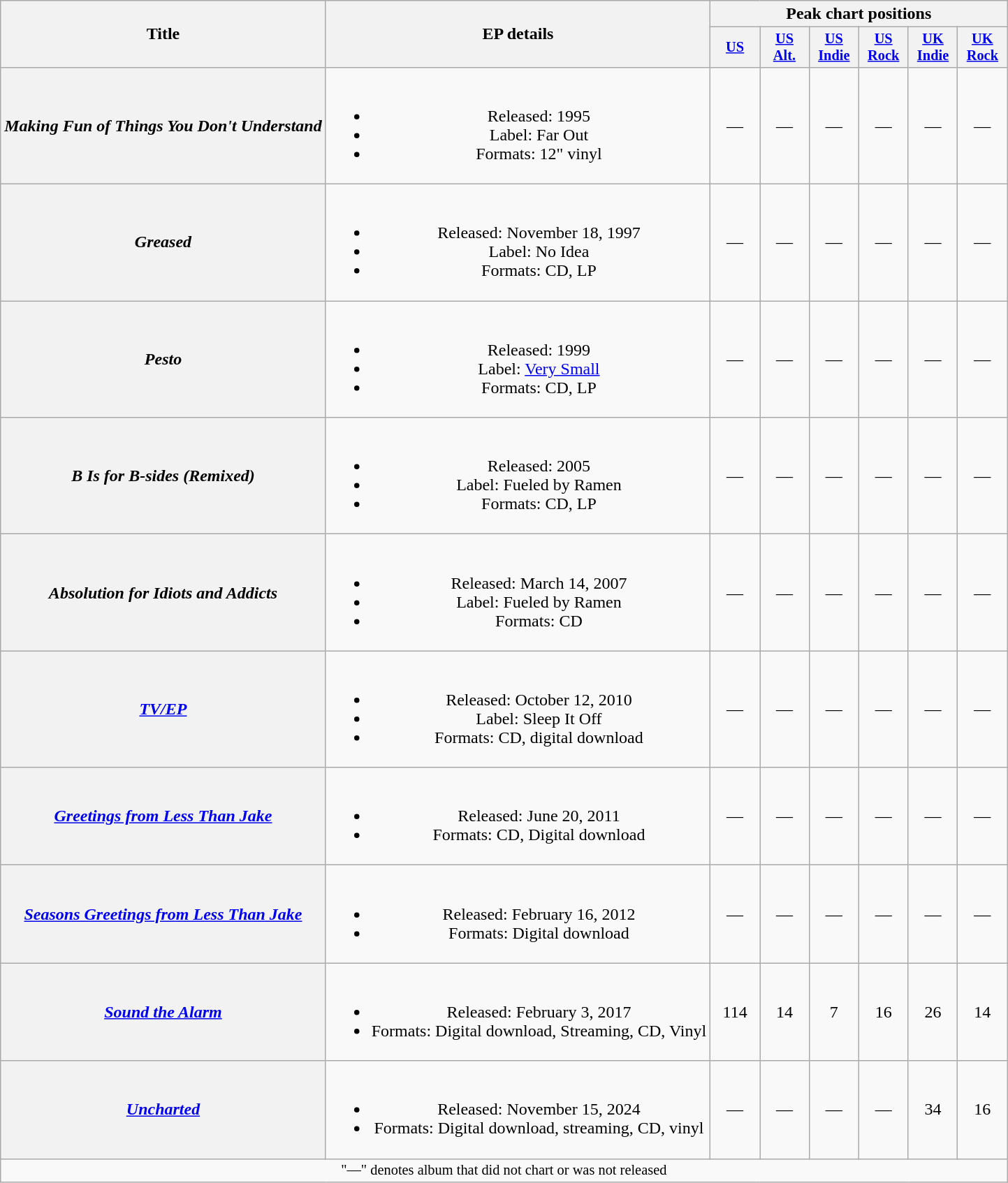<table class="wikitable plainrowheaders" style="text-align:center;">
<tr>
<th scope="col" rowspan="2">Title</th>
<th scope="col" rowspan="2">EP details</th>
<th scope="col" colspan="6">Peak chart positions</th>
</tr>
<tr>
<th scope="col" style="width:3em;font-size:85%;"><a href='#'>US</a><br></th>
<th scope="col" style="width:3em;font-size:85%;"><a href='#'>US<br>Alt.</a><br></th>
<th scope="col" style="width:3em;font-size:85%;"><a href='#'>US<br>Indie</a><br></th>
<th scope="col" style="width:3em;font-size:85%;"><a href='#'>US<br>Rock</a><br></th>
<th scope="col" style="width:3em;font-size:85%;"><a href='#'>UK<br>Indie</a><br></th>
<th scope="col" style="width:3em;font-size:85%;"><a href='#'>UK<br>Rock</a><br></th>
</tr>
<tr>
<th scope="row"><em>Making Fun of Things You Don't Understand</em></th>
<td><br><ul><li>Released: 1995</li><li>Label: Far Out</li><li>Formats: 12" vinyl</li></ul></td>
<td>—</td>
<td>—</td>
<td>—</td>
<td>—</td>
<td>—</td>
<td>—</td>
</tr>
<tr>
<th scope="row"><em>Greased</em></th>
<td><br><ul><li>Released: November 18, 1997</li><li>Label: No Idea</li><li>Formats: CD, LP</li></ul></td>
<td>—</td>
<td>—</td>
<td>—</td>
<td>—</td>
<td>—</td>
<td>—</td>
</tr>
<tr>
<th scope="row"><em>Pesto</em></th>
<td><br><ul><li>Released: 1999</li><li>Label: <a href='#'>Very Small</a></li><li>Formats: CD, LP</li></ul></td>
<td>—</td>
<td>—</td>
<td>—</td>
<td>—</td>
<td>—</td>
<td>—</td>
</tr>
<tr>
<th scope="row"><em>B Is for B-sides (Remixed)</em></th>
<td><br><ul><li>Released: 2005</li><li>Label: Fueled by Ramen</li><li>Formats: CD, LP</li></ul></td>
<td>—</td>
<td>—</td>
<td>—</td>
<td>—</td>
<td>—</td>
<td>—</td>
</tr>
<tr>
<th scope="row"><em>Absolution for Idiots and Addicts</em></th>
<td><br><ul><li>Released: March 14, 2007</li><li>Label: Fueled by Ramen</li><li>Formats: CD</li></ul></td>
<td>—</td>
<td>—</td>
<td>—</td>
<td>—</td>
<td>—</td>
<td>—</td>
</tr>
<tr>
<th scope="row"><em><a href='#'>TV/EP</a></em></th>
<td><br><ul><li>Released: October 12, 2010</li><li>Label: Sleep It Off</li><li>Formats: CD, digital download</li></ul></td>
<td>—</td>
<td>—</td>
<td>—</td>
<td>—</td>
<td>—</td>
<td>—</td>
</tr>
<tr>
<th scope="row"><em><a href='#'>Greetings from Less Than Jake</a></em></th>
<td><br><ul><li>Released: June 20, 2011</li><li>Formats: CD, Digital download</li></ul></td>
<td>—</td>
<td>—</td>
<td>—</td>
<td>—</td>
<td>—</td>
<td>—</td>
</tr>
<tr>
<th scope="row"><em><a href='#'>Seasons Greetings from Less Than Jake</a></em></th>
<td><br><ul><li>Released: February 16, 2012</li><li>Formats: Digital download</li></ul></td>
<td>—</td>
<td>—</td>
<td>—</td>
<td>—</td>
<td>—</td>
<td>—</td>
</tr>
<tr>
<th scope="row"><em><a href='#'>Sound the Alarm</a></em></th>
<td><br><ul><li>Released: February 3, 2017</li><li>Formats: Digital download, Streaming, CD, Vinyl</li></ul></td>
<td>114</td>
<td>14</td>
<td>7</td>
<td>16</td>
<td>26</td>
<td>14</td>
</tr>
<tr>
<th scope="row"><em><a href='#'>Uncharted</a></em></th>
<td><br><ul><li>Released: November 15, 2024</li><li>Formats: Digital download, streaming, CD, vinyl</li></ul></td>
<td>—</td>
<td>—</td>
<td>—</td>
<td>—</td>
<td>34</td>
<td>16</td>
</tr>
<tr>
<td colspan="18" style="text-align:center; font-size:85%;">"—" denotes album that did not chart or was not released</td>
</tr>
</table>
